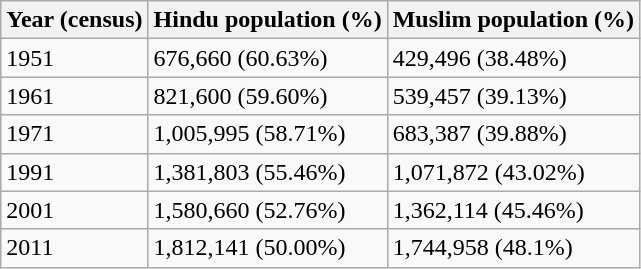<table class="wikitable">
<tr>
<th>Year (census)</th>
<th>Hindu population (%)</th>
<th>Muslim population (%)</th>
</tr>
<tr>
<td>1951</td>
<td>676,660 (60.63%)</td>
<td>429,496 (38.48%)</td>
</tr>
<tr>
<td>1961</td>
<td>821,600 (59.60%)</td>
<td>539,457 (39.13%)</td>
</tr>
<tr>
<td>1971</td>
<td>1,005,995 (58.71%)</td>
<td>683,387 (39.88%)</td>
</tr>
<tr>
<td>1991</td>
<td>1,381,803 (55.46%)</td>
<td>1,071,872 (43.02%)</td>
</tr>
<tr>
<td>2001</td>
<td>1,580,660 (52.76%)</td>
<td>1,362,114 (45.46%)</td>
</tr>
<tr>
<td>2011</td>
<td>1,812,141 (50.00%)</td>
<td>1,744,958 (48.1%)</td>
</tr>
</table>
